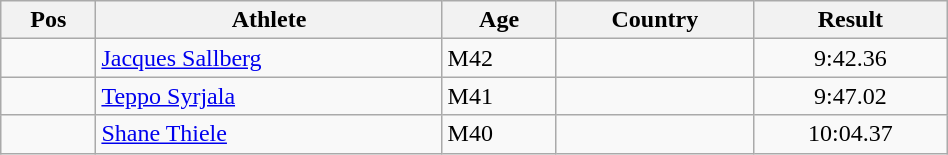<table class="wikitable"  style="text-align:center; width:50%;">
<tr>
<th>Pos</th>
<th>Athlete</th>
<th>Age</th>
<th>Country</th>
<th>Result</th>
</tr>
<tr>
<td align=center></td>
<td align=left><a href='#'>Jacques Sallberg</a></td>
<td align=left>M42</td>
<td align=left></td>
<td>9:42.36</td>
</tr>
<tr>
<td align=center></td>
<td align=left><a href='#'>Teppo Syrjala</a></td>
<td align=left>M41</td>
<td align=left></td>
<td>9:47.02</td>
</tr>
<tr>
<td align=center></td>
<td align=left><a href='#'>Shane Thiele</a></td>
<td align=left>M40</td>
<td align=left></td>
<td>10:04.37</td>
</tr>
</table>
